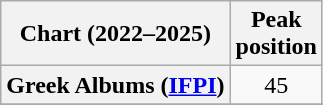<table class="wikitable sortable plainrowheaders" style="text-align:center">
<tr>
<th scope="col">Chart (2022–2025)</th>
<th scope="col">Peak<br>position</th>
</tr>
<tr>
<th scope="row">Greek Albums (<a href='#'>IFPI</a>)</th>
<td>45</td>
</tr>
<tr>
</tr>
<tr>
</tr>
</table>
